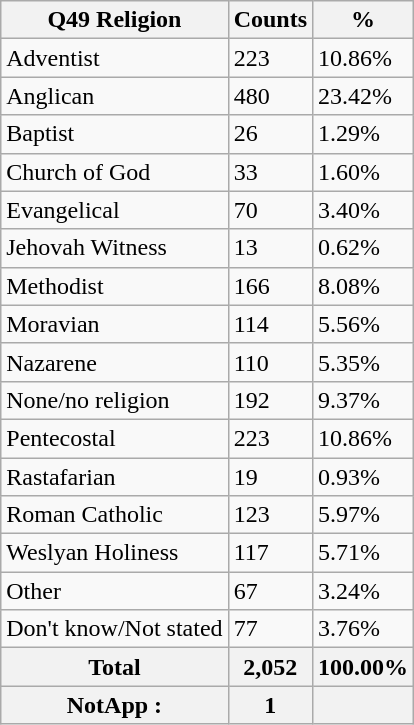<table class="wikitable sortable">
<tr>
<th>Q49 Religion</th>
<th>Counts</th>
<th>%</th>
</tr>
<tr>
<td>Adventist</td>
<td>223</td>
<td>10.86%</td>
</tr>
<tr>
<td>Anglican</td>
<td>480</td>
<td>23.42%</td>
</tr>
<tr>
<td>Baptist</td>
<td>26</td>
<td>1.29%</td>
</tr>
<tr>
<td>Church of God</td>
<td>33</td>
<td>1.60%</td>
</tr>
<tr>
<td>Evangelical</td>
<td>70</td>
<td>3.40%</td>
</tr>
<tr>
<td>Jehovah Witness</td>
<td>13</td>
<td>0.62%</td>
</tr>
<tr>
<td>Methodist</td>
<td>166</td>
<td>8.08%</td>
</tr>
<tr>
<td>Moravian</td>
<td>114</td>
<td>5.56%</td>
</tr>
<tr>
<td>Nazarene</td>
<td>110</td>
<td>5.35%</td>
</tr>
<tr>
<td>None/no religion</td>
<td>192</td>
<td>9.37%</td>
</tr>
<tr>
<td>Pentecostal</td>
<td>223</td>
<td>10.86%</td>
</tr>
<tr>
<td>Rastafarian</td>
<td>19</td>
<td>0.93%</td>
</tr>
<tr>
<td>Roman Catholic</td>
<td>123</td>
<td>5.97%</td>
</tr>
<tr>
<td>Weslyan Holiness</td>
<td>117</td>
<td>5.71%</td>
</tr>
<tr>
<td>Other</td>
<td>67</td>
<td>3.24%</td>
</tr>
<tr>
<td>Don't know/Not stated</td>
<td>77</td>
<td>3.76%</td>
</tr>
<tr>
<th>Total</th>
<th>2,052</th>
<th>100.00%</th>
</tr>
<tr>
<th>NotApp :</th>
<th>1</th>
<th></th>
</tr>
</table>
